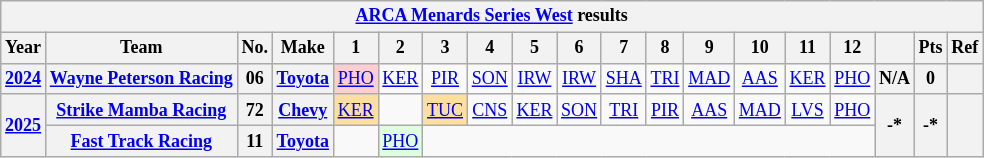<table class="wikitable" style="text-align:center; font-size:75%">
<tr>
<th colspan=19><a href='#'>ARCA Menards Series West</a> results</th>
</tr>
<tr>
<th>Year</th>
<th>Team</th>
<th>No.</th>
<th>Make</th>
<th>1</th>
<th>2</th>
<th>3</th>
<th>4</th>
<th>5</th>
<th>6</th>
<th>7</th>
<th>8</th>
<th>9</th>
<th>10</th>
<th>11</th>
<th>12</th>
<th></th>
<th>Pts</th>
<th>Ref</th>
</tr>
<tr>
<th><a href='#'>2024</a></th>
<th><a href='#'>Wayne Peterson Racing</a></th>
<th>06</th>
<th><a href='#'>Toyota</a></th>
<td style="background:#FFCFCF;"><a href='#'>PHO</a><br></td>
<td><a href='#'>KER</a></td>
<td><a href='#'>PIR</a></td>
<td><a href='#'>SON</a></td>
<td><a href='#'>IRW</a></td>
<td><a href='#'>IRW</a></td>
<td><a href='#'>SHA</a></td>
<td><a href='#'>TRI</a></td>
<td><a href='#'>MAD</a></td>
<td><a href='#'>AAS</a></td>
<td><a href='#'>KER</a></td>
<td><a href='#'>PHO</a></td>
<th>N/A</th>
<th>0</th>
<th></th>
</tr>
<tr>
<th rowspan=2><a href='#'>2025</a></th>
<th><a href='#'>Strike Mamba Racing</a></th>
<th>72</th>
<th><a href='#'>Chevy</a></th>
<td style="background:#FFDF9F;"><a href='#'>KER</a><br></td>
<td></td>
<td style="background:#FFDF9F;"><a href='#'>TUC</a><br></td>
<td><a href='#'>CNS</a></td>
<td><a href='#'>KER</a></td>
<td><a href='#'>SON</a></td>
<td><a href='#'>TRI</a></td>
<td><a href='#'>PIR</a></td>
<td><a href='#'>AAS</a></td>
<td><a href='#'>MAD</a></td>
<td><a href='#'>LVS</a></td>
<td><a href='#'>PHO</a></td>
<th rowspan=2>-*</th>
<th rowspan=2>-*</th>
<th rowspan=2></th>
</tr>
<tr>
<th><a href='#'>Fast Track Racing</a></th>
<th>11</th>
<th><a href='#'>Toyota</a></th>
<td></td>
<td style="background:#DFFFDF;"><a href='#'>PHO</a><br></td>
<td colspan=10></td>
</tr>
</table>
